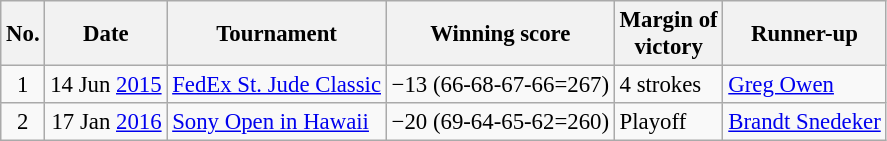<table class="wikitable" style="font-size:95%;">
<tr>
<th>No.</th>
<th>Date</th>
<th>Tournament</th>
<th>Winning score</th>
<th>Margin of<br>victory</th>
<th>Runner-up</th>
</tr>
<tr>
<td align=center>1</td>
<td align=right>14 Jun <a href='#'>2015</a></td>
<td><a href='#'>FedEx St. Jude Classic</a></td>
<td>−13 (66-68-67-66=267)</td>
<td>4 strokes</td>
<td> <a href='#'>Greg Owen</a></td>
</tr>
<tr>
<td align=center>2</td>
<td align=right>17 Jan <a href='#'>2016</a></td>
<td><a href='#'>Sony Open in Hawaii</a></td>
<td>−20 (69-64-65-62=260)</td>
<td>Playoff</td>
<td> <a href='#'>Brandt Snedeker</a></td>
</tr>
</table>
